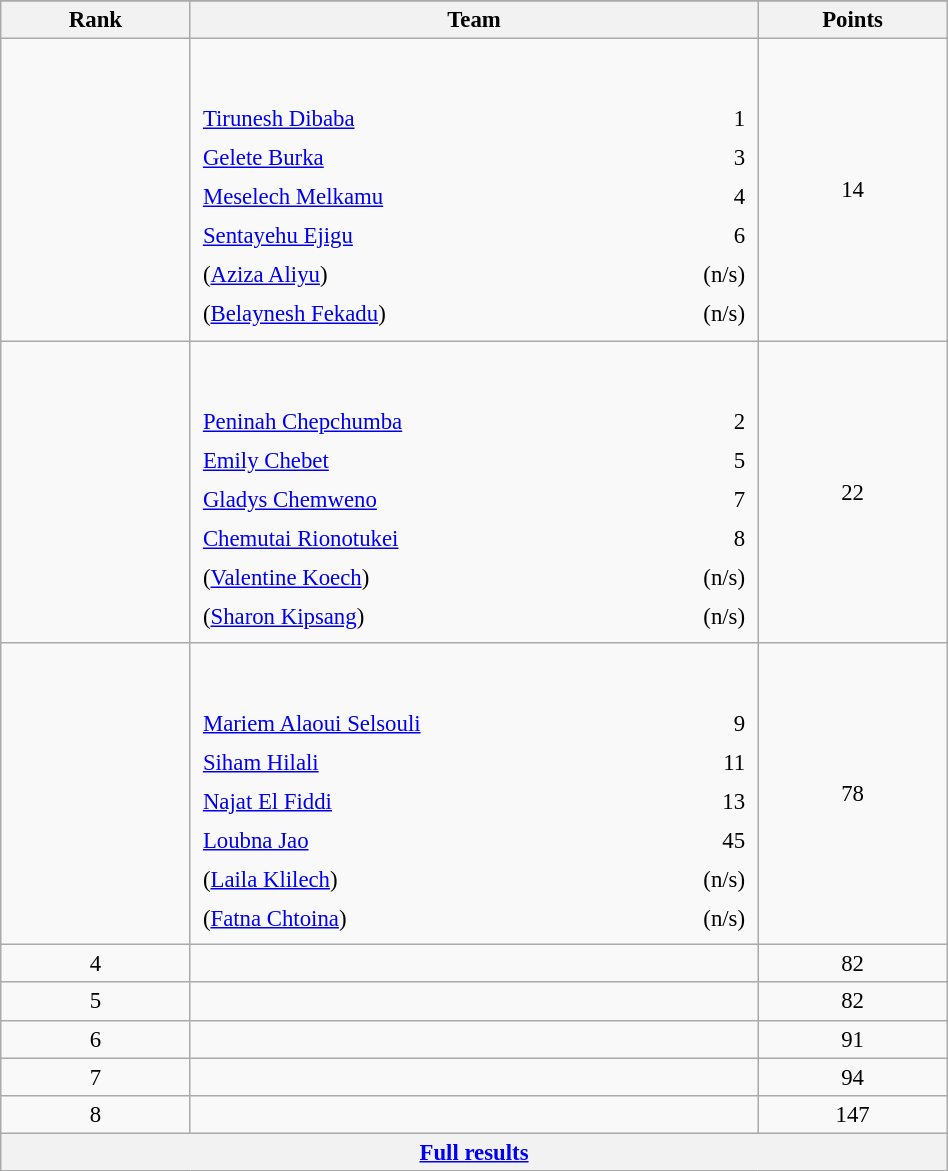<table class="wikitable sortable" style=" text-align:center; font-size:95%;" width="50%">
<tr>
</tr>
<tr>
<th width=10%>Rank</th>
<th width=30%>Team</th>
<th width=10%>Points</th>
</tr>
<tr>
<td align=center></td>
<td align=left> <br><br><table width=100%>
<tr>
<td align=left style="border:0"><a href='#'>Tirunesh Dibaba</a></td>
<td align=right style="border:0">1</td>
</tr>
<tr>
<td align=left style="border:0"><a href='#'>Gelete Burka</a></td>
<td align=right style="border:0">3</td>
</tr>
<tr>
<td align=left style="border:0"><a href='#'>Meselech Melkamu</a></td>
<td align=right style="border:0">4</td>
</tr>
<tr>
<td align=left style="border:0"><a href='#'>Sentayehu Ejigu</a></td>
<td align=right style="border:0">6</td>
</tr>
<tr>
<td align=left style="border:0">(<a href='#'>Aziza Aliyu</a>)</td>
<td align=right style="border:0">(n/s)</td>
</tr>
<tr>
<td align=left style="border:0">(<a href='#'>Belaynesh Fekadu</a>)</td>
<td align=right style="border:0">(n/s)</td>
</tr>
</table>
</td>
<td>14</td>
</tr>
<tr>
<td align=center></td>
<td align=left> <br><br><table width=100%>
<tr>
<td align=left style="border:0"><a href='#'>Peninah Chepchumba</a></td>
<td align=right style="border:0">2</td>
</tr>
<tr>
<td align=left style="border:0"><a href='#'>Emily Chebet</a></td>
<td align=right style="border:0">5</td>
</tr>
<tr>
<td align=left style="border:0"><a href='#'>Gladys Chemweno</a></td>
<td align=right style="border:0">7</td>
</tr>
<tr>
<td align=left style="border:0"><a href='#'>Chemutai Rionotukei</a></td>
<td align=right style="border:0">8</td>
</tr>
<tr>
<td align=left style="border:0">(<a href='#'>Valentine Koech</a>)</td>
<td align=right style="border:0">(n/s)</td>
</tr>
<tr>
<td align=left style="border:0">(<a href='#'>Sharon Kipsang</a>)</td>
<td align=right style="border:0">(n/s)</td>
</tr>
</table>
</td>
<td>22</td>
</tr>
<tr>
<td align=center></td>
<td align=left> <br><br><table width=100%>
<tr>
<td align=left style="border:0"><a href='#'>Mariem Alaoui Selsouli</a></td>
<td align=right style="border:0">9</td>
</tr>
<tr>
<td align=left style="border:0"><a href='#'>Siham Hilali</a></td>
<td align=right style="border:0">11</td>
</tr>
<tr>
<td align=left style="border:0"><a href='#'>Najat El Fiddi</a></td>
<td align=right style="border:0">13</td>
</tr>
<tr>
<td align=left style="border:0"><a href='#'>Loubna Jao</a></td>
<td align=right style="border:0">45</td>
</tr>
<tr>
<td align=left style="border:0">(<a href='#'>Laila Klilech</a>)</td>
<td align=right style="border:0">(n/s)</td>
</tr>
<tr>
<td align=left style="border:0">(<a href='#'>Fatna Chtoina</a>)</td>
<td align=right style="border:0">(n/s)</td>
</tr>
</table>
</td>
<td>78</td>
</tr>
<tr>
<td align=center>4</td>
<td align=left></td>
<td>82</td>
</tr>
<tr>
<td align=center>5</td>
<td align=left></td>
<td>82</td>
</tr>
<tr>
<td align=center>6</td>
<td align=left></td>
<td>91</td>
</tr>
<tr>
<td align=center>7</td>
<td align=left></td>
<td>94</td>
</tr>
<tr>
<td align=center>8</td>
<td align=left></td>
<td>147</td>
</tr>
<tr class="sortbottom">
<th colspan=3 align=center><a href='#'>Full results</a></th>
</tr>
</table>
